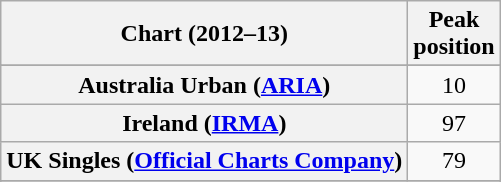<table class="wikitable plainrowheaders sortable">
<tr>
<th>Chart (2012–13)</th>
<th>Peak<br>position</th>
</tr>
<tr>
</tr>
<tr>
<th scope="row">Australia Urban (<a href='#'>ARIA</a>)</th>
<td style="text-align:center;">10</td>
</tr>
<tr>
<th scope="row">Ireland (<a href='#'>IRMA</a>)</th>
<td style="text-align:center;">97</td>
</tr>
<tr>
<th scope="row">UK Singles (<a href='#'>Official Charts Company</a>)</th>
<td style="text-align:center;">79</td>
</tr>
<tr>
</tr>
<tr>
</tr>
<tr>
</tr>
<tr>
</tr>
</table>
